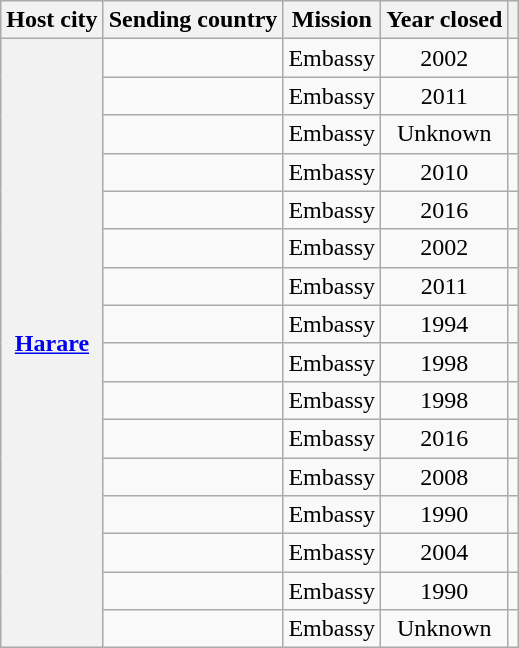<table class="wikitable plainrowheaders">
<tr>
<th scope="col">Host city</th>
<th scope="col">Sending country</th>
<th scope="col">Mission</th>
<th scope="col">Year closed</th>
<th scope="col"></th>
</tr>
<tr>
<th rowspan="16"><a href='#'>Harare</a></th>
<td></td>
<td style="text-align:center;">Embassy</td>
<td style="text-align:center;">2002</td>
<td style="text-align:center;"></td>
</tr>
<tr>
<td></td>
<td style="text-align:center;">Embassy</td>
<td style="text-align:center;">2011</td>
<td style="text-align:center;"></td>
</tr>
<tr>
<td></td>
<td style="text-align:center;">Embassy</td>
<td style="text-align:center;">Unknown</td>
<td style="text-align:center;"></td>
</tr>
<tr>
<td></td>
<td style="text-align:center;">Embassy</td>
<td style="text-align:center;">2010</td>
<td style="text-align:center;"></td>
</tr>
<tr>
<td></td>
<td style="text-align:center;">Embassy</td>
<td style="text-align:center;">2016</td>
<td style="text-align:center;"></td>
</tr>
<tr>
<td></td>
<td style="text-align:center;">Embassy</td>
<td style="text-align:center;">2002</td>
<td style="text-align:center;"></td>
</tr>
<tr>
<td></td>
<td style="text-align:center;">Embassy</td>
<td style="text-align:center;">2011</td>
<td style="text-align:center;"></td>
</tr>
<tr>
<td></td>
<td style="text-align:center;">Embassy</td>
<td style="text-align:center;">1994</td>
<td style="text-align:center;"></td>
</tr>
<tr>
<td></td>
<td style="text-align:center;">Embassy</td>
<td style="text-align:center;">1998</td>
<td style="text-align:center;"></td>
</tr>
<tr>
<td></td>
<td style="text-align:center;">Embassy</td>
<td style="text-align:center;">1998</td>
<td style="text-align:center;"></td>
</tr>
<tr>
<td></td>
<td style="text-align:center;">Embassy</td>
<td style="text-align:center;">2016</td>
<td style="text-align:center;"></td>
</tr>
<tr>
<td></td>
<td style="text-align:center;">Embassy</td>
<td style="text-align:center;">2008</td>
<td style="text-align:center;"></td>
</tr>
<tr>
<td></td>
<td style="text-align:center;">Embassy</td>
<td style="text-align:center;">1990</td>
<td style="text-align:center;"></td>
</tr>
<tr>
<td></td>
<td style="text-align:center;">Embassy</td>
<td style="text-align:center;">2004</td>
<td style="text-align:center;"></td>
</tr>
<tr>
<td></td>
<td style="text-align:center;">Embassy</td>
<td style="text-align:center;">1990</td>
<td style="text-align:center;"></td>
</tr>
<tr>
<td></td>
<td style="text-align:center;">Embassy</td>
<td style="text-align:center;">Unknown</td>
<td style="text-align:center;"></td>
</tr>
</table>
